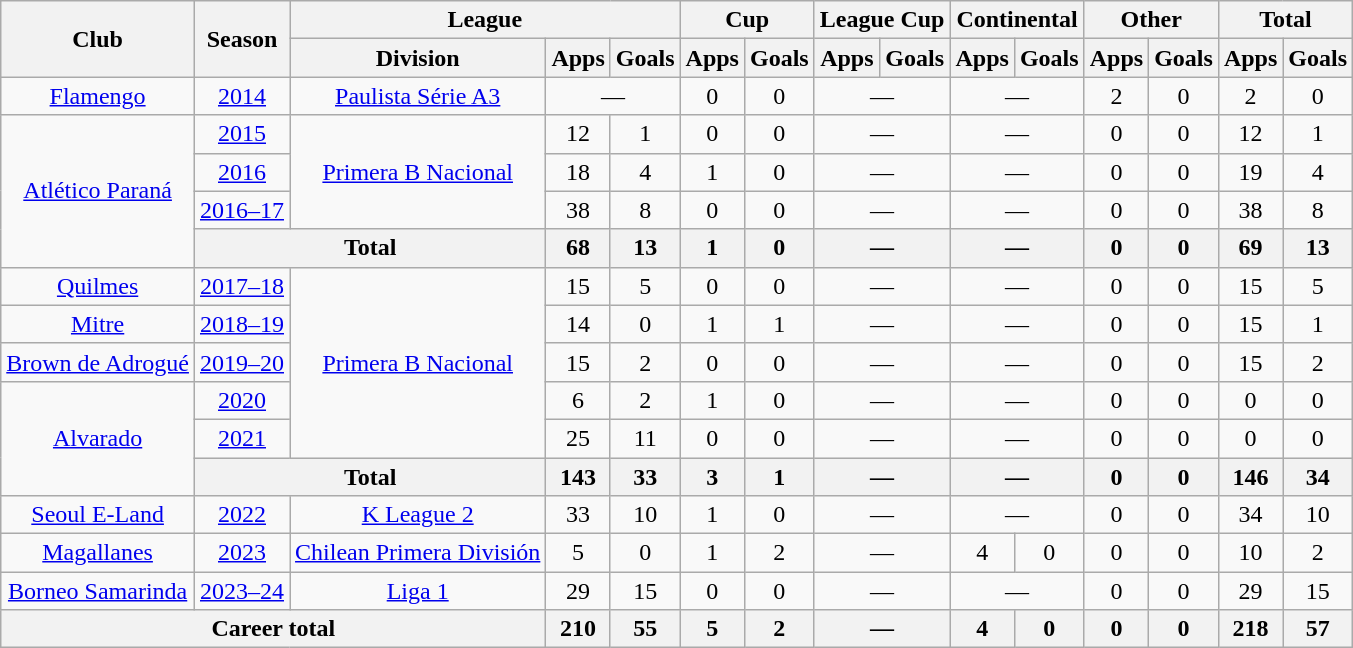<table class="wikitable" style="text-align:center">
<tr>
<th rowspan="2">Club</th>
<th rowspan="2">Season</th>
<th colspan="3">League</th>
<th colspan="2">Cup</th>
<th colspan="2">League Cup</th>
<th colspan="2">Continental</th>
<th colspan="2">Other</th>
<th colspan="2">Total</th>
</tr>
<tr>
<th>Division</th>
<th>Apps</th>
<th>Goals</th>
<th>Apps</th>
<th>Goals</th>
<th>Apps</th>
<th>Goals</th>
<th>Apps</th>
<th>Goals</th>
<th>Apps</th>
<th>Goals</th>
<th>Apps</th>
<th>Goals</th>
</tr>
<tr>
<td rowspan="1"><a href='#'>Flamengo</a></td>
<td><a href='#'>2014</a></td>
<td rowspan="1"><a href='#'>Paulista Série A3</a></td>
<td colspan="2">—</td>
<td>0</td>
<td>0</td>
<td colspan="2">—</td>
<td colspan="2">—</td>
<td>2</td>
<td>0</td>
<td>2</td>
<td>0</td>
</tr>
<tr>
<td rowspan="4"><a href='#'>Atlético Paraná</a></td>
<td><a href='#'>2015</a></td>
<td rowspan="3"><a href='#'>Primera B Nacional</a></td>
<td>12</td>
<td>1</td>
<td>0</td>
<td>0</td>
<td colspan="2">—</td>
<td colspan="2">—</td>
<td>0</td>
<td>0</td>
<td>12</td>
<td>1</td>
</tr>
<tr>
<td><a href='#'>2016</a></td>
<td>18</td>
<td>4</td>
<td>1</td>
<td>0</td>
<td colspan="2">—</td>
<td colspan="2">—</td>
<td>0</td>
<td>0</td>
<td>19</td>
<td>4</td>
</tr>
<tr>
<td><a href='#'>2016–17</a></td>
<td>38</td>
<td>8</td>
<td>0</td>
<td>0</td>
<td colspan="2">—</td>
<td colspan="2">—</td>
<td>0</td>
<td>0</td>
<td>38</td>
<td>8</td>
</tr>
<tr>
<th colspan="2">Total</th>
<th>68</th>
<th>13</th>
<th>1</th>
<th>0</th>
<th colspan="2">—</th>
<th colspan="2">—</th>
<th>0</th>
<th>0</th>
<th>69</th>
<th>13</th>
</tr>
<tr>
<td rowspan="1"><a href='#'>Quilmes</a></td>
<td><a href='#'>2017–18</a></td>
<td rowspan="5"><a href='#'>Primera B Nacional</a></td>
<td>15</td>
<td>5</td>
<td>0</td>
<td>0</td>
<td colspan="2">—</td>
<td colspan="2">—</td>
<td>0</td>
<td>0</td>
<td>15</td>
<td>5</td>
</tr>
<tr>
<td rowspan="1"><a href='#'>Mitre</a></td>
<td><a href='#'>2018–19</a></td>
<td>14</td>
<td>0</td>
<td>1</td>
<td>1</td>
<td colspan="2">—</td>
<td colspan="2">—</td>
<td>0</td>
<td>0</td>
<td>15</td>
<td>1</td>
</tr>
<tr>
<td rowspan="1"><a href='#'>Brown de Adrogué</a></td>
<td><a href='#'>2019–20</a></td>
<td>15</td>
<td>2</td>
<td>0</td>
<td>0</td>
<td colspan="2">—</td>
<td colspan="2">—</td>
<td>0</td>
<td>0</td>
<td>15</td>
<td>2</td>
</tr>
<tr>
<td rowspan="3"><a href='#'>Alvarado</a></td>
<td><a href='#'>2020</a></td>
<td>6</td>
<td>2</td>
<td>1</td>
<td>0</td>
<td colspan="2">—</td>
<td colspan="2">—</td>
<td>0</td>
<td>0</td>
<td>0</td>
<td>0</td>
</tr>
<tr>
<td><a href='#'>2021</a></td>
<td>25</td>
<td>11</td>
<td>0</td>
<td>0</td>
<td colspan="2">—</td>
<td colspan="2">—</td>
<td>0</td>
<td>0</td>
<td>0</td>
<td>0</td>
</tr>
<tr>
<th colspan="2">Total</th>
<th>143</th>
<th>33</th>
<th>3</th>
<th>1</th>
<th colspan="2">—</th>
<th colspan="2">—</th>
<th>0</th>
<th>0</th>
<th>146</th>
<th>34</th>
</tr>
<tr>
<td><a href='#'>Seoul E-Land</a></td>
<td><a href='#'>2022</a></td>
<td><a href='#'>K League 2</a></td>
<td>33</td>
<td>10</td>
<td>1</td>
<td>0</td>
<td colspan="2">—</td>
<td colspan="2">—</td>
<td>0</td>
<td>0</td>
<td>34</td>
<td>10</td>
</tr>
<tr>
<td><a href='#'>Magallanes</a></td>
<td><a href='#'>2023</a></td>
<td><a href='#'>Chilean Primera División</a></td>
<td>5</td>
<td>0</td>
<td>1</td>
<td>2</td>
<td colspan="2">—</td>
<td>4</td>
<td>0</td>
<td>0</td>
<td>0</td>
<td>10</td>
<td>2</td>
</tr>
<tr>
<td><a href='#'>Borneo Samarinda</a></td>
<td><a href='#'>2023–24</a></td>
<td><a href='#'>Liga 1</a></td>
<td>29</td>
<td>15</td>
<td>0</td>
<td>0</td>
<td colspan="2">—</td>
<td colspan="2">—</td>
<td>0</td>
<td>0</td>
<td>29</td>
<td>15</td>
</tr>
<tr>
<th colspan="3">Career total</th>
<th>210</th>
<th>55</th>
<th>5</th>
<th>2</th>
<th colspan="2">—</th>
<th>4</th>
<th>0</th>
<th>0</th>
<th>0</th>
<th>218</th>
<th>57</th>
</tr>
</table>
